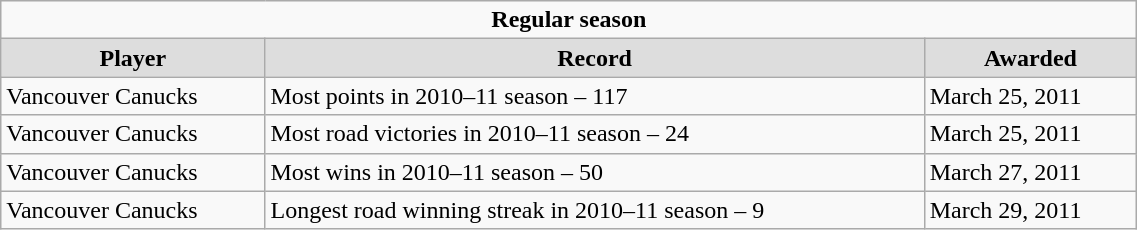<table class="wikitable" width="60%">
<tr>
<td colspan="3" align="center"><strong>Regular season</strong></td>
</tr>
<tr align="center"  bgcolor="#dddddd">
<td><strong>Player</strong></td>
<td><strong>Record</strong></td>
<td><strong>Awarded</strong></td>
</tr>
<tr>
<td>Vancouver Canucks</td>
<td>Most points in 2010–11 season – 117</td>
<td>March 25, 2011</td>
</tr>
<tr>
<td>Vancouver Canucks</td>
<td>Most road victories in 2010–11 season – 24</td>
<td>March 25, 2011</td>
</tr>
<tr>
<td>Vancouver Canucks</td>
<td>Most wins in 2010–11 season – 50</td>
<td>March 27, 2011</td>
</tr>
<tr>
<td>Vancouver Canucks</td>
<td>Longest road winning streak in 2010–11 season – 9</td>
<td>March 29, 2011</td>
</tr>
</table>
